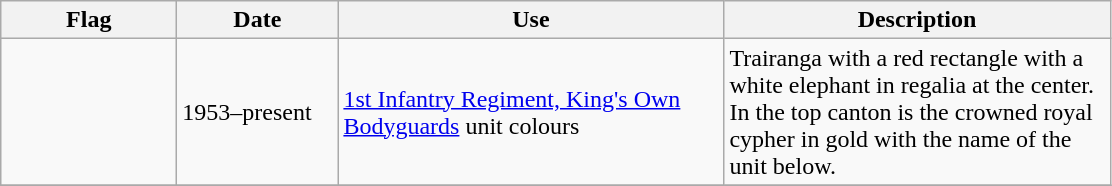<table class="wikitable">
<tr>
<th width="110">Flag</th>
<th width="100">Date</th>
<th width="250">Use</th>
<th width="250">Description</th>
</tr>
<tr>
<td></td>
<td>1953–present</td>
<td><a href='#'>1st Infantry Regiment, King's Own Bodyguards</a> unit colours</td>
<td>Trairanga with a red rectangle with a white elephant in regalia at the center. In the top canton is the crowned royal cypher in gold with the name of the unit below.</td>
</tr>
<tr>
</tr>
</table>
